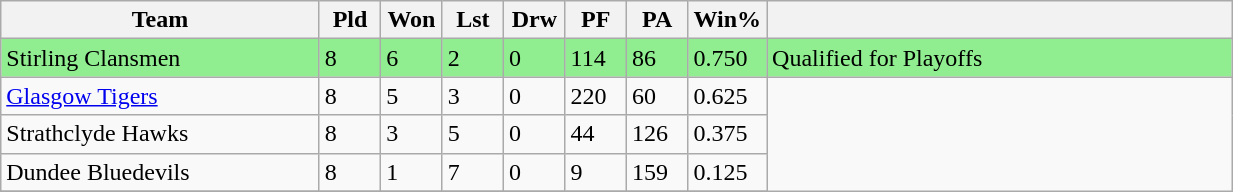<table class="wikitable" width=65%">
<tr>
<th width=26%>Team</th>
<th width=5%>Pld</th>
<th width=5%>Won</th>
<th width=5%>Lst</th>
<th width=5%>Drw</th>
<th width=5%>PF</th>
<th width=5%>PA</th>
<th width=6%>Win%</th>
<th width=38%></th>
</tr>
<tr style="background:lightgreen">
<td>Stirling Clansmen</td>
<td>8</td>
<td>6</td>
<td>2</td>
<td>0</td>
<td>114</td>
<td>86</td>
<td>0.750</td>
<td>Qualified for Playoffs</td>
</tr>
<tr>
<td><a href='#'>Glasgow Tigers</a></td>
<td>8</td>
<td>5</td>
<td>3</td>
<td>0</td>
<td>220</td>
<td>60</td>
<td>0.625</td>
</tr>
<tr>
<td>Strathclyde Hawks</td>
<td>8</td>
<td>3</td>
<td>5</td>
<td>0</td>
<td>44</td>
<td>126</td>
<td>0.375</td>
</tr>
<tr>
<td>Dundee Bluedevils</td>
<td>8</td>
<td>1</td>
<td>7</td>
<td>0</td>
<td>9</td>
<td>159</td>
<td>0.125</td>
</tr>
<tr>
</tr>
</table>
